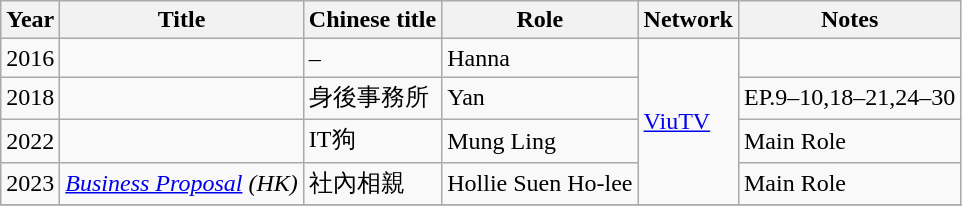<table class="wikitable plainrowheaders">
<tr>
<th>Year</th>
<th>Title</th>
<th>Chinese title</th>
<th>Role</th>
<th>Network</th>
<th>Notes</th>
</tr>
<tr>
<td>2016</td>
<td><em></em></td>
<td>–</td>
<td>Hanna</td>
<td rowspan="4"><a href='#'>ViuTV</a></td>
<td></td>
</tr>
<tr>
<td>2018</td>
<td><em></em></td>
<td>身後事務所</td>
<td>Yan</td>
<td>EP.9–10,18–21,24–30</td>
</tr>
<tr>
<td>2022</td>
<td><em></em></td>
<td>IT狗</td>
<td>Mung Ling</td>
<td>Main Role</td>
</tr>
<tr>
<td>2023</td>
<td><em><a href='#'>Business Proposal</a> (HK)</em></td>
<td>社內相親</td>
<td>Hollie Suen Ho-lee</td>
<td>Main Role</td>
</tr>
<tr>
</tr>
</table>
